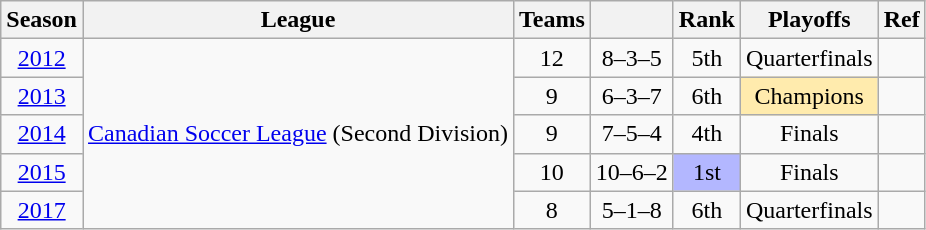<table class="wikitable" style="text-align: center;">
<tr>
<th>Season</th>
<th>League</th>
<th>Teams</th>
<th></th>
<th>Rank</th>
<th>Playoffs</th>
<th>Ref</th>
</tr>
<tr>
<td><a href='#'>2012</a></td>
<td rowspan="5"><a href='#'>Canadian Soccer League</a> (Second Division)</td>
<td>12</td>
<td>8–3–5</td>
<td>5th</td>
<td>Quarterfinals</td>
<td></td>
</tr>
<tr>
<td><a href='#'>2013</a></td>
<td>9</td>
<td>6–3–7</td>
<td>6th</td>
<td bgcolor="FFEBAD">Champions</td>
<td></td>
</tr>
<tr>
<td><a href='#'>2014</a></td>
<td>9</td>
<td>7–5–4</td>
<td>4th</td>
<td>Finals</td>
<td></td>
</tr>
<tr>
<td><a href='#'>2015</a></td>
<td>10</td>
<td>10–6–2</td>
<td bgcolor="B3B7FF">1st</td>
<td>Finals</td>
<td></td>
</tr>
<tr>
<td><a href='#'>2017</a></td>
<td>8</td>
<td>5–1–8</td>
<td>6th</td>
<td>Quarterfinals</td>
<td></td>
</tr>
</table>
